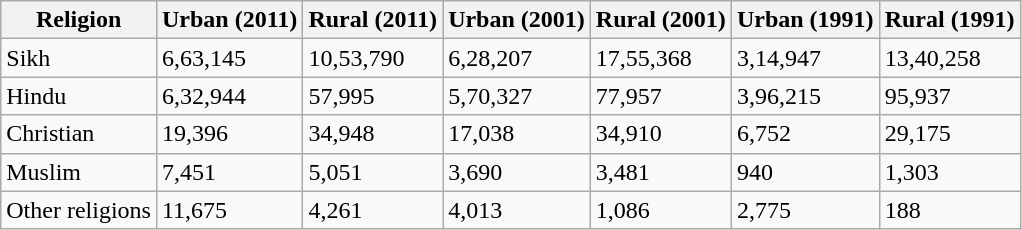<table class="wikitable sort">
<tr>
<th>Religion</th>
<th>Urban (2011)</th>
<th>Rural (2011)</th>
<th>Urban (2001)</th>
<th>Rural (2001)</th>
<th>Urban (1991)</th>
<th>Rural (1991)</th>
</tr>
<tr>
<td>Sikh</td>
<td>6,63,145</td>
<td>10,53,790</td>
<td>6,28,207</td>
<td>17,55,368</td>
<td>3,14,947</td>
<td>13,40,258</td>
</tr>
<tr>
<td>Hindu</td>
<td>6,32,944</td>
<td>57,995</td>
<td>5,70,327</td>
<td>77,957</td>
<td>3,96,215</td>
<td>95,937</td>
</tr>
<tr>
<td>Christian</td>
<td>19,396</td>
<td>34,948</td>
<td>17,038</td>
<td>34,910</td>
<td>6,752</td>
<td>29,175</td>
</tr>
<tr>
<td>Muslim</td>
<td>7,451</td>
<td>5,051</td>
<td>3,690</td>
<td>3,481</td>
<td>940</td>
<td>1,303</td>
</tr>
<tr>
<td>Other religions</td>
<td>11,675</td>
<td>4,261</td>
<td>4,013</td>
<td>1,086</td>
<td>2,775</td>
<td>188</td>
</tr>
</table>
